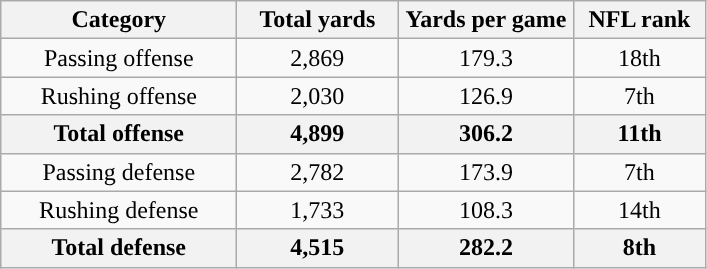<table class="wikitable" style="text-align:center">
<tr>
<th width=150px>Category</th>
<th width=100px>Total yards</th>
<th width=110px>Yards per game</th>
<th width=80px>NFL rank<br></th>
</tr>
<tr>
<td>Passing offense</td>
<td>2,869</td>
<td>179.3</td>
<td>18th</td>
</tr>
<tr>
<td>Rushing offense</td>
<td>2,030</td>
<td>126.9</td>
<td>7th</td>
</tr>
<tr>
<th>Total offense</th>
<th>4,899</th>
<th>306.2</th>
<th>11th</th>
</tr>
<tr>
<td>Passing defense</td>
<td>2,782</td>
<td>173.9</td>
<td>7th</td>
</tr>
<tr>
<td>Rushing defense</td>
<td>1,733</td>
<td>108.3</td>
<td>14th</td>
</tr>
<tr>
<th>Total defense</th>
<th>4,515</th>
<th>282.2</th>
<th>8th</th>
</tr>
</table>
